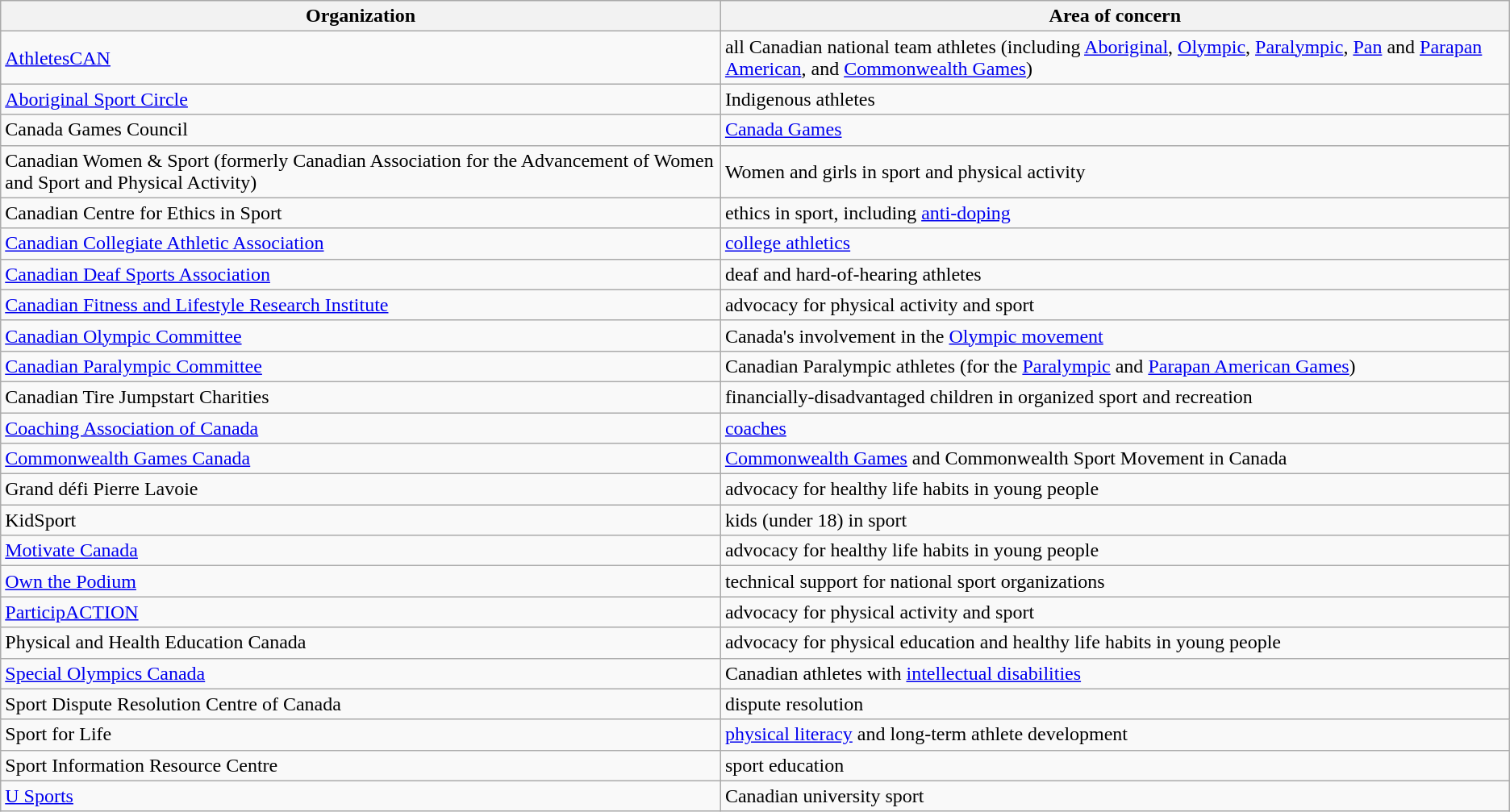<table class="wikitable">
<tr>
<th>Organization</th>
<th>Area of concern</th>
</tr>
<tr>
<td><a href='#'>AthletesCAN</a></td>
<td>all Canadian national team athletes (including <a href='#'>Aboriginal</a>, <a href='#'>Olympic</a>, <a href='#'>Paralympic</a>, <a href='#'>Pan</a> and <a href='#'>Parapan American</a>, and <a href='#'>Commonwealth Games</a>)</td>
</tr>
<tr>
<td><a href='#'>Aboriginal Sport Circle</a></td>
<td>Indigenous athletes</td>
</tr>
<tr>
<td>Canada Games Council</td>
<td><a href='#'>Canada Games</a></td>
</tr>
<tr>
<td>Canadian Women & Sport (formerly Canadian Association for the Advancement of Women and Sport and Physical Activity)</td>
<td>Women and girls in sport and physical activity</td>
</tr>
<tr>
<td>Canadian Centre for Ethics in Sport</td>
<td>ethics in sport, including <a href='#'>anti-doping</a></td>
</tr>
<tr>
<td><a href='#'>Canadian Collegiate Athletic Association</a></td>
<td><a href='#'>college athletics</a></td>
</tr>
<tr>
<td><a href='#'>Canadian Deaf Sports Association</a></td>
<td>deaf and hard-of-hearing athletes</td>
</tr>
<tr>
<td><a href='#'>Canadian Fitness and Lifestyle Research Institute</a></td>
<td>advocacy for physical activity and sport</td>
</tr>
<tr>
<td><a href='#'>Canadian Olympic Committee</a></td>
<td>Canada's involvement in the <a href='#'>Olympic movement</a></td>
</tr>
<tr>
<td><a href='#'>Canadian Paralympic Committee</a></td>
<td>Canadian Paralympic athletes (for the <a href='#'>Paralympic</a> and <a href='#'>Parapan American Games</a>)</td>
</tr>
<tr>
<td>Canadian Tire Jumpstart Charities</td>
<td>financially-disadvantaged children in organized sport and recreation</td>
</tr>
<tr>
<td><a href='#'>Coaching Association of Canada</a></td>
<td><a href='#'>coaches</a></td>
</tr>
<tr>
<td><a href='#'>Commonwealth Games Canada</a></td>
<td><a href='#'>Commonwealth Games</a> and Commonwealth Sport Movement in Canada</td>
</tr>
<tr>
<td>Grand défi Pierre Lavoie</td>
<td>advocacy for healthy life habits in young people</td>
</tr>
<tr>
<td>KidSport</td>
<td>kids (under 18) in sport</td>
</tr>
<tr>
<td><a href='#'>Motivate Canada</a></td>
<td>advocacy for healthy life habits in young people</td>
</tr>
<tr>
<td><a href='#'>Own the Podium</a></td>
<td>technical support for national sport organizations</td>
</tr>
<tr>
<td><a href='#'>ParticipACTION</a></td>
<td>advocacy for physical activity and sport</td>
</tr>
<tr>
<td>Physical and Health Education Canada</td>
<td>advocacy for physical education and healthy life habits in young people</td>
</tr>
<tr>
<td><a href='#'>Special Olympics Canada</a></td>
<td>Canadian athletes with <a href='#'>intellectual disabilities</a></td>
</tr>
<tr>
<td>Sport Dispute Resolution Centre of Canada</td>
<td>dispute resolution</td>
</tr>
<tr>
<td>Sport for Life</td>
<td><a href='#'>physical literacy</a> and long-term athlete development</td>
</tr>
<tr>
<td>Sport Information Resource Centre</td>
<td>sport education</td>
</tr>
<tr>
<td><a href='#'>U Sports</a></td>
<td>Canadian university sport</td>
</tr>
</table>
